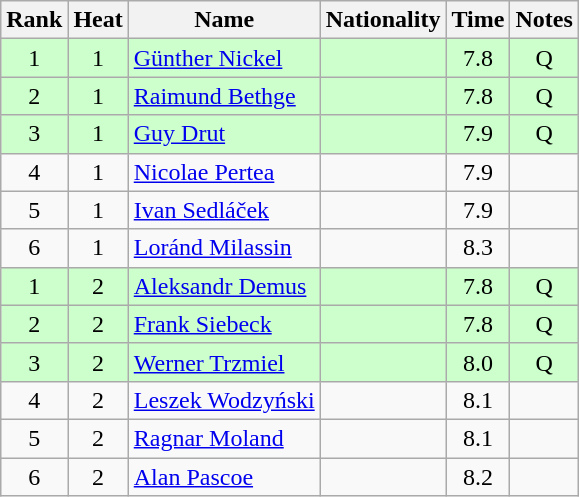<table class="wikitable sortable" style="text-align:center">
<tr>
<th>Rank</th>
<th>Heat</th>
<th>Name</th>
<th>Nationality</th>
<th>Time</th>
<th>Notes</th>
</tr>
<tr bgcolor=ccffcc>
<td>1</td>
<td>1</td>
<td align="left"><a href='#'>Günther Nickel</a></td>
<td align=left></td>
<td>7.8</td>
<td>Q</td>
</tr>
<tr bgcolor=ccffcc>
<td>2</td>
<td>1</td>
<td align="left"><a href='#'>Raimund Bethge</a></td>
<td align=left></td>
<td>7.8</td>
<td>Q</td>
</tr>
<tr bgcolor=ccffcc>
<td>3</td>
<td>1</td>
<td align="left"><a href='#'>Guy Drut</a></td>
<td align=left></td>
<td>7.9</td>
<td>Q</td>
</tr>
<tr>
<td>4</td>
<td>1</td>
<td align="left"><a href='#'>Nicolae Pertea</a></td>
<td align=left></td>
<td>7.9</td>
<td></td>
</tr>
<tr>
<td>5</td>
<td>1</td>
<td align="left"><a href='#'>Ivan Sedláček</a></td>
<td align=left></td>
<td>7.9</td>
<td></td>
</tr>
<tr>
<td>6</td>
<td>1</td>
<td align="left"><a href='#'>Loránd Milassin</a></td>
<td align=left></td>
<td>8.3</td>
<td></td>
</tr>
<tr bgcolor=ccffcc>
<td>1</td>
<td>2</td>
<td align="left"><a href='#'>Aleksandr Demus</a></td>
<td align=left></td>
<td>7.8</td>
<td>Q</td>
</tr>
<tr bgcolor=ccffcc>
<td>2</td>
<td>2</td>
<td align="left"><a href='#'>Frank Siebeck</a></td>
<td align=left></td>
<td>7.8</td>
<td>Q</td>
</tr>
<tr bgcolor=ccffcc>
<td>3</td>
<td>2</td>
<td align="left"><a href='#'>Werner Trzmiel</a></td>
<td align=left></td>
<td>8.0</td>
<td>Q</td>
</tr>
<tr>
<td>4</td>
<td>2</td>
<td align="left"><a href='#'>Leszek Wodzyński</a></td>
<td align=left></td>
<td>8.1</td>
<td></td>
</tr>
<tr>
<td>5</td>
<td>2</td>
<td align="left"><a href='#'>Ragnar Moland</a></td>
<td align=left></td>
<td>8.1</td>
<td></td>
</tr>
<tr>
<td>6</td>
<td>2</td>
<td align="left"><a href='#'>Alan Pascoe</a></td>
<td align=left></td>
<td>8.2</td>
<td></td>
</tr>
</table>
